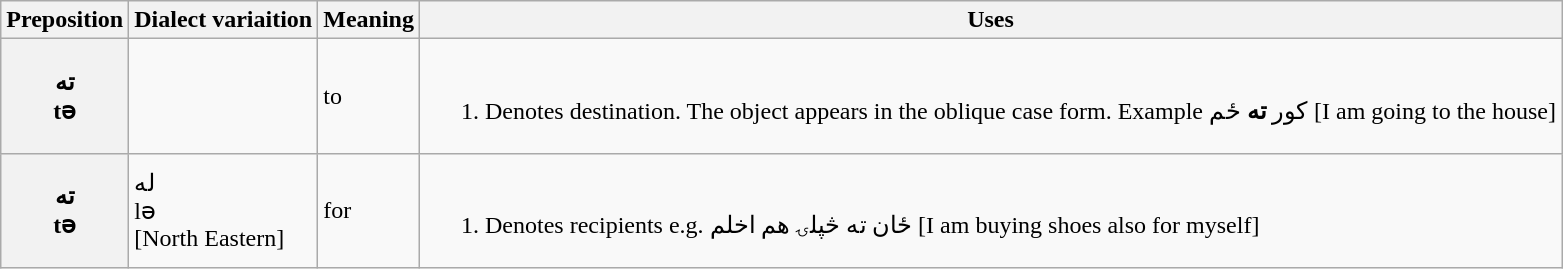<table class="wikitable">
<tr>
<th>Preposition</th>
<th>Dialect variaition</th>
<th>Meaning</th>
<th>Uses</th>
</tr>
<tr>
<th>ته<br>tə</th>
<td></td>
<td>to</td>
<td><br><ol><li>Denotes destination. The object appears in the oblique case form. Example کور <strong>ته</strong> ځم [I am going to the house]</li></ol></td>
</tr>
<tr>
<th>ته<br>tə</th>
<td>له<br>lə<br>[North Eastern]</td>
<td>for</td>
<td><br><ol><li>Denotes recipients e.g. ځان ته څپلۍ هم اخلم [I am buying shoes also for myself]</li></ol></td>
</tr>
</table>
